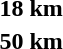<table>
<tr>
<th scope="row">18 km<br></th>
<td></td>
<td></td>
<td></td>
</tr>
<tr>
<th scope="row">50 km<br></th>
<td></td>
<td></td>
<td></td>
</tr>
</table>
